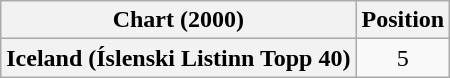<table class="wikitable plainrowheaders" style="text-align:center">
<tr>
<th>Chart (2000)</th>
<th>Position</th>
</tr>
<tr>
<th scope="row">Iceland (Íslenski Listinn Topp 40)</th>
<td>5</td>
</tr>
</table>
